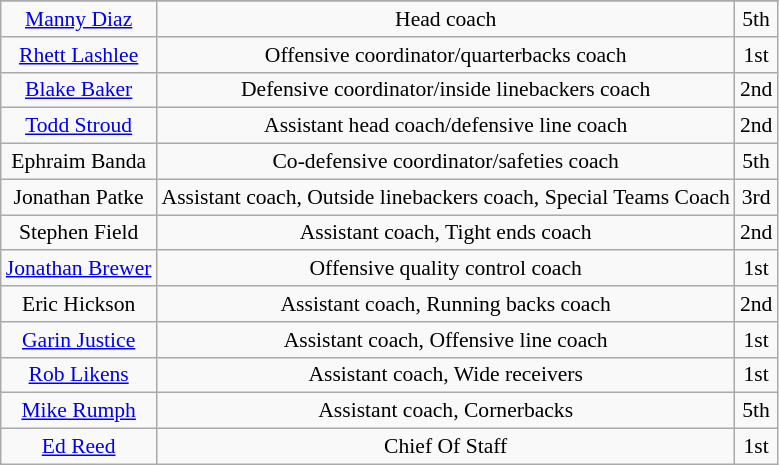<table class="wikitable" border="1" style="font-size:90%;">
<tr>
</tr>
<tr>
<td align=center><a href='#'>Manny Diaz</a></td>
<td align=center>Head coach</td>
<td align=center>5th</td>
</tr>
<tr>
<td align=center><a href='#'>Rhett Lashlee</a></td>
<td align=center>Offensive coordinator/quarterbacks coach</td>
<td align=center>1st</td>
</tr>
<tr>
<td align=center><a href='#'>Blake Baker</a></td>
<td align=center>Defensive coordinator/inside linebackers coach</td>
<td align=center>2nd</td>
</tr>
<tr>
<td align=center><a href='#'>Todd Stroud</a></td>
<td align=center>Assistant head coach/defensive line coach</td>
<td align=center>2nd</td>
</tr>
<tr>
<td align=center>Ephraim Banda</td>
<td align=center>Co-defensive coordinator/safeties coach</td>
<td align=center>5th</td>
</tr>
<tr>
<td align=center>Jonathan Patke</td>
<td align=center>Assistant coach, Outside linebackers coach, Special Teams Coach</td>
<td align=center>3rd</td>
</tr>
<tr>
<td align=center>Stephen Field</td>
<td align=center>Assistant coach, Tight ends coach</td>
<td align=center>2nd</td>
</tr>
<tr>
<td align=center><a href='#'>Jonathan Brewer</a></td>
<td align=center>Offensive quality control coach</td>
<td align=center>1st</td>
</tr>
<tr>
<td align=center>Eric Hickson</td>
<td align=center>Assistant coach, Running backs coach</td>
<td align=center>2nd</td>
</tr>
<tr>
<td align=center><a href='#'>Garin Justice</a></td>
<td align=center>Assistant coach, Offensive line coach</td>
<td align=center>1st</td>
</tr>
<tr>
<td align=center><a href='#'>Rob Likens</a></td>
<td align=center>Assistant coach, Wide receivers</td>
<td align=center>1st</td>
</tr>
<tr>
<td align=center><a href='#'>Mike Rumph</a></td>
<td align=center>Assistant coach, Cornerbacks</td>
<td align=center>5th</td>
</tr>
<tr>
<td align=center><a href='#'>Ed Reed</a></td>
<td align=center>Chief Of Staff</td>
<td align=center>1st</td>
</tr>
</table>
